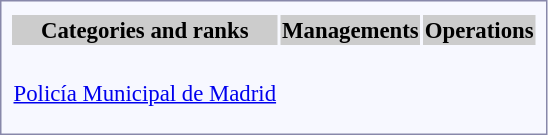<table style="border:1px solid #8888aa; background-color:#f7f8ff; padding:5px; font-size:95%; margin:0px 12px 12px 0px;">
<tr>
</tr>
<tr bgcolor="#CCCCCC">
<th><strong>Categories and ranks</strong></th>
<th colspan=4>Managements</th>
<th colspan=5>Operations</th>
</tr>
<tr>
</tr>
<tr>
<td align="center" rowspan=2><br><a href='#'>Policía Municipal de Madrid</a></td>
<td align="center" colspan=1></td>
<td align="center" colspan=1></td>
<td align="center" colspan=1></td>
<td align="center" colspan=1></td>
<td align="center" colspan=1></td>
<td align="center" colspan=1></td>
<td align="center" colspan=1></td>
<td align="center" colspan=1></td>
<td align="center" colspan=1></td>
</tr>
<tr rowspan="2">
</tr>
<tr align="center">
<td align="center" colspan=1></td>
<td align="center" colspan=1></td>
<td align="center" colspan=1></td>
<td align="center" colspan=1></td>
<td align="center" colspan=1></td>
<td align="center" colspan=1></td>
<td align="center" colspan=1></td>
<td align="center" colspan=1></td>
<td align="center" colspan=1></td>
</tr>
<tr>
<td colspan=10></td>
</tr>
<tr>
</tr>
</table>
